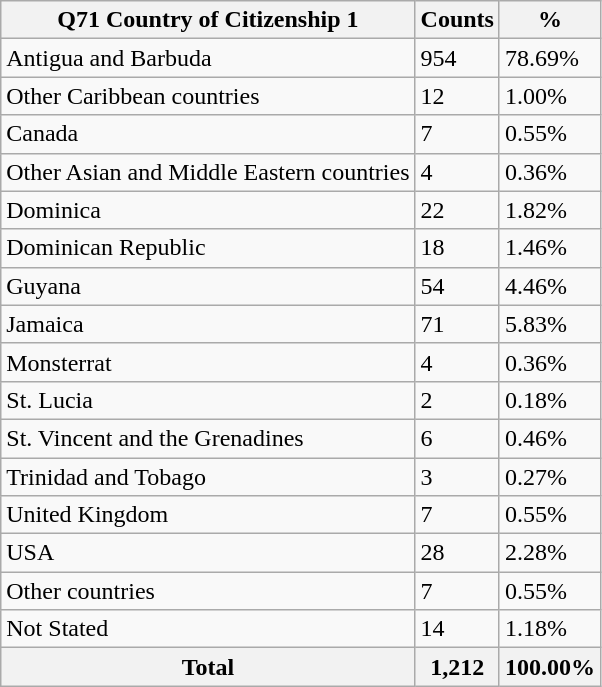<table class="wikitable sortable">
<tr>
<th>Q71 Country of Citizenship 1</th>
<th>Counts</th>
<th>%</th>
</tr>
<tr>
<td>Antigua and Barbuda</td>
<td>954</td>
<td>78.69%</td>
</tr>
<tr>
<td>Other Caribbean countries</td>
<td>12</td>
<td>1.00%</td>
</tr>
<tr>
<td>Canada</td>
<td>7</td>
<td>0.55%</td>
</tr>
<tr>
<td>Other Asian and Middle Eastern countries</td>
<td>4</td>
<td>0.36%</td>
</tr>
<tr>
<td>Dominica</td>
<td>22</td>
<td>1.82%</td>
</tr>
<tr>
<td>Dominican Republic</td>
<td>18</td>
<td>1.46%</td>
</tr>
<tr>
<td>Guyana</td>
<td>54</td>
<td>4.46%</td>
</tr>
<tr>
<td>Jamaica</td>
<td>71</td>
<td>5.83%</td>
</tr>
<tr>
<td>Monsterrat</td>
<td>4</td>
<td>0.36%</td>
</tr>
<tr>
<td>St. Lucia</td>
<td>2</td>
<td>0.18%</td>
</tr>
<tr>
<td>St. Vincent and the Grenadines</td>
<td>6</td>
<td>0.46%</td>
</tr>
<tr>
<td>Trinidad and Tobago</td>
<td>3</td>
<td>0.27%</td>
</tr>
<tr>
<td>United Kingdom</td>
<td>7</td>
<td>0.55%</td>
</tr>
<tr>
<td>USA</td>
<td>28</td>
<td>2.28%</td>
</tr>
<tr>
<td>Other countries</td>
<td>7</td>
<td>0.55%</td>
</tr>
<tr>
<td>Not Stated</td>
<td>14</td>
<td>1.18%</td>
</tr>
<tr>
<th>Total</th>
<th>1,212</th>
<th>100.00%</th>
</tr>
</table>
